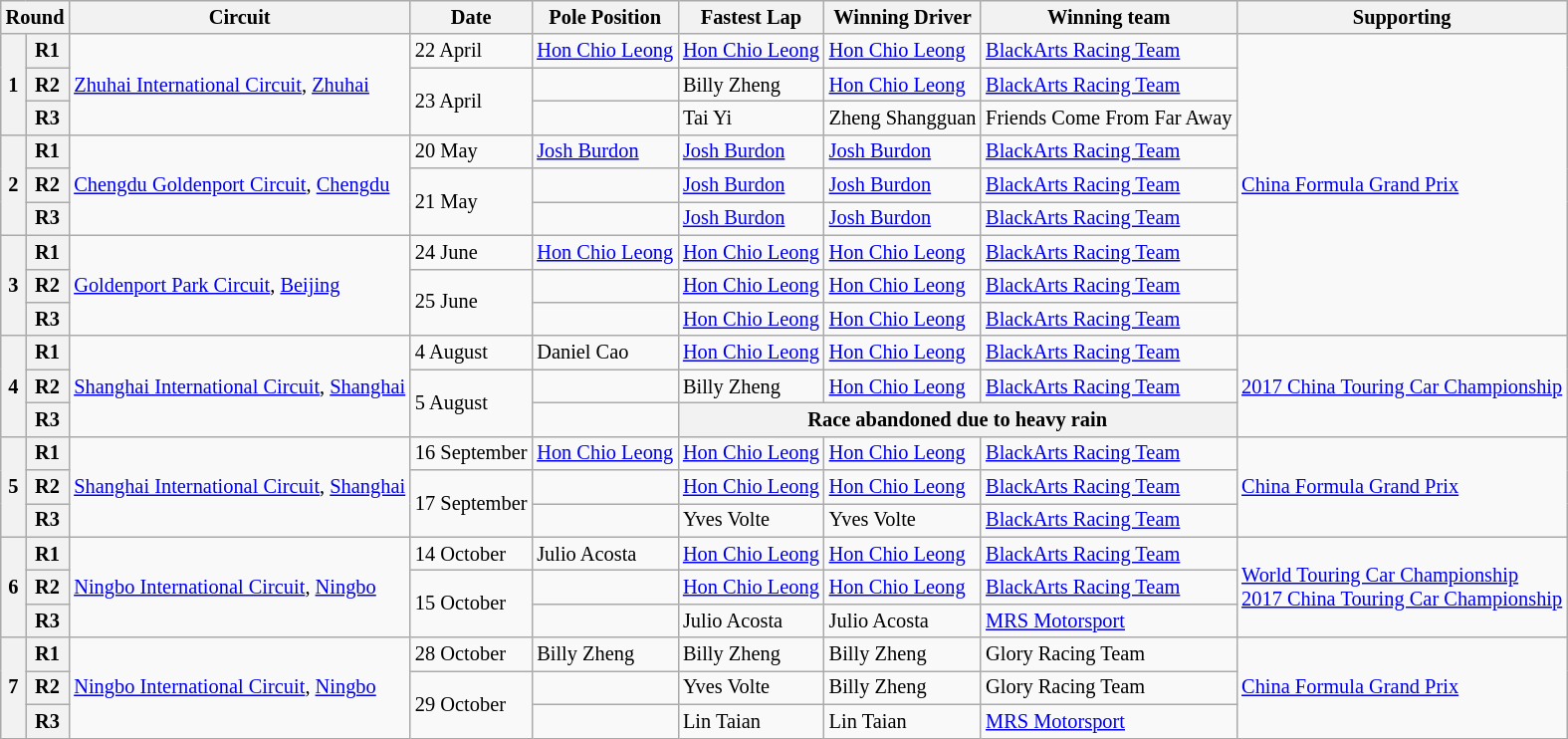<table class="wikitable" style="font-size: 85%">
<tr>
<th colspan=2>Round</th>
<th>Circuit</th>
<th>Date</th>
<th>Pole Position</th>
<th>Fastest Lap</th>
<th>Winning Driver</th>
<th>Winning team</th>
<th>Supporting</th>
</tr>
<tr>
<th rowspan=3>1</th>
<th>R1</th>
<td rowspan=3><a href='#'>Zhuhai International Circuit</a>, <a href='#'>Zhuhai</a></td>
<td>22 April</td>
<td> <a href='#'>Hon Chio Leong</a></td>
<td> <a href='#'>Hon Chio Leong</a></td>
<td> <a href='#'>Hon Chio Leong</a></td>
<td> <a href='#'>BlackArts Racing Team</a></td>
<td rowspan=9><a href='#'>China Formula Grand Prix</a></td>
</tr>
<tr>
<th>R2</th>
<td rowspan=2>23 April</td>
<td></td>
<td> Billy Zheng</td>
<td> <a href='#'>Hon Chio Leong</a></td>
<td> <a href='#'>BlackArts Racing Team</a></td>
</tr>
<tr>
<th>R3</th>
<td></td>
<td> Tai Yi</td>
<td> Zheng Shangguan</td>
<td nowrap> Friends Come From Far Away</td>
</tr>
<tr>
<th rowspan=3>2</th>
<th>R1</th>
<td rowspan=3><a href='#'>Chengdu Goldenport Circuit</a>, <a href='#'>Chengdu</a></td>
<td>20 May</td>
<td> <a href='#'>Josh Burdon</a></td>
<td> <a href='#'>Josh Burdon</a></td>
<td> <a href='#'>Josh Burdon</a></td>
<td> <a href='#'>BlackArts Racing Team</a></td>
</tr>
<tr>
<th>R2</th>
<td rowspan=2>21 May</td>
<td></td>
<td> <a href='#'>Josh Burdon</a></td>
<td> <a href='#'>Josh Burdon</a></td>
<td> <a href='#'>BlackArts Racing Team</a></td>
</tr>
<tr>
<th>R3</th>
<td></td>
<td> <a href='#'>Josh Burdon</a></td>
<td> <a href='#'>Josh Burdon</a></td>
<td> <a href='#'>BlackArts Racing Team</a></td>
</tr>
<tr>
<th rowspan=3>3</th>
<th>R1</th>
<td rowspan=3><a href='#'>Goldenport Park Circuit</a>, <a href='#'>Beijing</a></td>
<td>24 June</td>
<td> <a href='#'>Hon Chio Leong</a></td>
<td> <a href='#'>Hon Chio Leong</a></td>
<td> <a href='#'>Hon Chio Leong</a></td>
<td> <a href='#'>BlackArts Racing Team</a></td>
</tr>
<tr>
<th>R2</th>
<td rowspan=2>25 June</td>
<td></td>
<td> <a href='#'>Hon Chio Leong</a></td>
<td> <a href='#'>Hon Chio Leong</a></td>
<td> <a href='#'>BlackArts Racing Team</a></td>
</tr>
<tr>
<th>R3</th>
<td></td>
<td> <a href='#'>Hon Chio Leong</a></td>
<td> <a href='#'>Hon Chio Leong</a></td>
<td> <a href='#'>BlackArts Racing Team</a></td>
</tr>
<tr>
<th rowspan=3>4</th>
<th>R1</th>
<td rowspan=3><a href='#'>Shanghai International Circuit</a>, <a href='#'>Shanghai</a></td>
<td>4 August</td>
<td> Daniel Cao</td>
<td> <a href='#'>Hon Chio Leong</a></td>
<td> <a href='#'>Hon Chio Leong</a></td>
<td> <a href='#'>BlackArts Racing Team</a></td>
<td rowspan=3 nowrap><a href='#'>2017 China Touring Car Championship</a></td>
</tr>
<tr>
<th>R2</th>
<td rowspan=2>5 August</td>
<td></td>
<td> Billy Zheng</td>
<td> <a href='#'>Hon Chio Leong</a></td>
<td> <a href='#'>BlackArts Racing Team</a></td>
</tr>
<tr>
<th>R3</th>
<td></td>
<th colspan=3>Race abandoned due to heavy rain</th>
</tr>
<tr>
<th rowspan=3>5</th>
<th>R1</th>
<td rowspan=3 nowrap><a href='#'>Shanghai International Circuit</a>, <a href='#'>Shanghai</a></td>
<td nowrap>16 September</td>
<td nowrap> <a href='#'>Hon Chio Leong</a></td>
<td nowrap> <a href='#'>Hon Chio Leong</a></td>
<td nowrap> <a href='#'>Hon Chio Leong</a></td>
<td nowrap> <a href='#'>BlackArts Racing Team</a></td>
<td rowspan=3><a href='#'>China Formula Grand Prix</a></td>
</tr>
<tr>
<th>R2</th>
<td rowspan=2>17 September</td>
<td></td>
<td> <a href='#'>Hon Chio Leong</a></td>
<td> <a href='#'>Hon Chio Leong</a></td>
<td> <a href='#'>BlackArts Racing Team</a></td>
</tr>
<tr>
<th>R3</th>
<td></td>
<td> Yves Volte</td>
<td> Yves Volte</td>
<td> <a href='#'>BlackArts Racing Team</a></td>
</tr>
<tr>
<th rowspan=3>6</th>
<th>R1</th>
<td rowspan=3><a href='#'>Ningbo International Circuit</a>, <a href='#'>Ningbo</a></td>
<td>14 October</td>
<td> Julio Acosta</td>
<td> <a href='#'>Hon Chio Leong</a></td>
<td> <a href='#'>Hon Chio Leong</a></td>
<td> <a href='#'>BlackArts Racing Team</a></td>
<td rowspan=3 nowrap><a href='#'>World Touring Car Championship</a><br><a href='#'>2017 China Touring Car Championship</a></td>
</tr>
<tr>
<th>R2</th>
<td rowspan=2>15 October</td>
<td></td>
<td> <a href='#'>Hon Chio Leong</a></td>
<td> <a href='#'>Hon Chio Leong</a></td>
<td> <a href='#'>BlackArts Racing Team</a></td>
</tr>
<tr>
<th>R3</th>
<td></td>
<td> Julio Acosta</td>
<td> Julio Acosta</td>
<td> <a href='#'>MRS Motorsport</a></td>
</tr>
<tr>
<th rowspan=3>7</th>
<th>R1</th>
<td rowspan=3><a href='#'>Ningbo International Circuit</a>, <a href='#'>Ningbo</a></td>
<td>28 October</td>
<td> Billy Zheng</td>
<td> Billy Zheng</td>
<td> Billy Zheng</td>
<td> Glory Racing Team</td>
<td rowspan=3><a href='#'>China Formula Grand Prix</a></td>
</tr>
<tr>
<th>R2</th>
<td rowspan=2>29 October</td>
<td></td>
<td> Yves Volte</td>
<td> Billy Zheng</td>
<td> Glory Racing Team</td>
</tr>
<tr>
<th>R3</th>
<td></td>
<td> Lin Taian</td>
<td> Lin Taian</td>
<td> <a href='#'>MRS Motorsport</a></td>
</tr>
</table>
